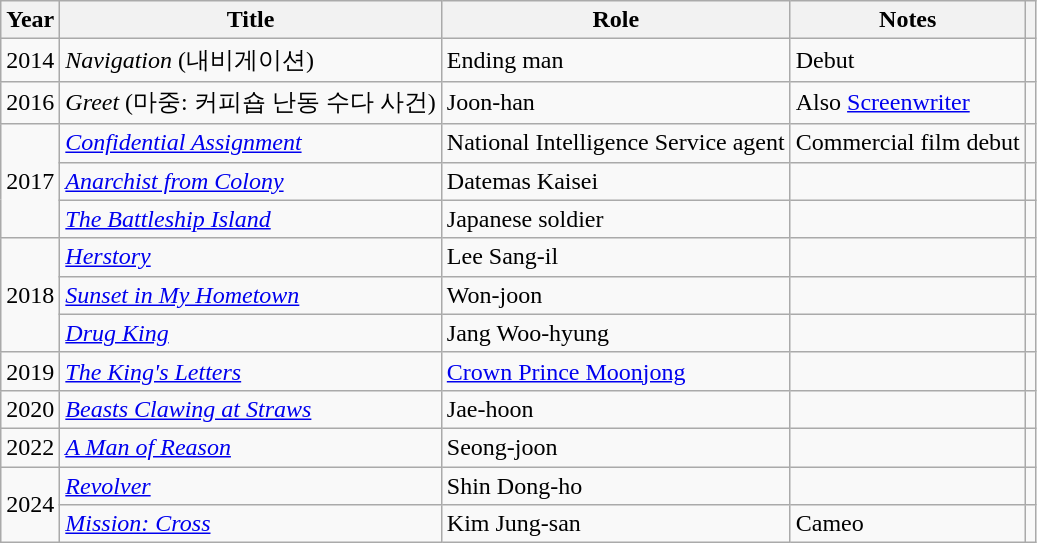<table class="wikitable sortable">
<tr>
<th>Year</th>
<th>Title</th>
<th>Role</th>
<th>Notes</th>
<th class="unsortable"></th>
</tr>
<tr>
<td>2014</td>
<td><em>Navigation</em> (내비게이션)</td>
<td>Ending man</td>
<td>Debut</td>
<td></td>
</tr>
<tr>
<td>2016</td>
<td><em>Greet</em> (마중: 커피숍 난동 수다 사건)</td>
<td>Joon-han</td>
<td>Also <a href='#'>Screenwriter</a></td>
<td></td>
</tr>
<tr>
<td rowspan="3">2017</td>
<td><em><a href='#'>Confidential Assignment</a></em></td>
<td>National Intelligence Service agent</td>
<td>Commercial film debut</td>
<td></td>
</tr>
<tr>
<td><em><a href='#'>Anarchist from Colony</a></em></td>
<td>Datemas Kaisei</td>
<td></td>
<td></td>
</tr>
<tr>
<td><em><a href='#'>The Battleship Island</a></em></td>
<td>Japanese soldier</td>
<td></td>
<td></td>
</tr>
<tr>
<td rowspan="3">2018</td>
<td><em><a href='#'>Herstory</a></em></td>
<td>Lee Sang-il</td>
<td></td>
<td></td>
</tr>
<tr>
<td><em><a href='#'>Sunset in My Hometown</a></em></td>
<td>Won-joon</td>
<td></td>
<td></td>
</tr>
<tr>
<td><em><a href='#'>Drug King</a></em></td>
<td>Jang Woo-hyung</td>
<td></td>
<td></td>
</tr>
<tr>
<td>2019</td>
<td><em><a href='#'>The King's Letters</a></em></td>
<td><a href='#'>Crown Prince Moonjong</a></td>
<td></td>
<td></td>
</tr>
<tr>
<td>2020</td>
<td><em><a href='#'>Beasts Clawing at Straws</a></em></td>
<td>Jae-hoon</td>
<td></td>
<td></td>
</tr>
<tr>
<td>2022</td>
<td><em><a href='#'>A Man of Reason</a></em></td>
<td>Seong-joon</td>
<td></td>
<td></td>
</tr>
<tr>
<td rowspan="2">2024</td>
<td><em><a href='#'>Revolver</a></em></td>
<td>Shin Dong-ho</td>
<td></td>
<td></td>
</tr>
<tr>
<td><em><a href='#'>Mission: Cross</a></em></td>
<td>Kim Jung-san</td>
<td>Cameo</td>
<td></td>
</tr>
</table>
